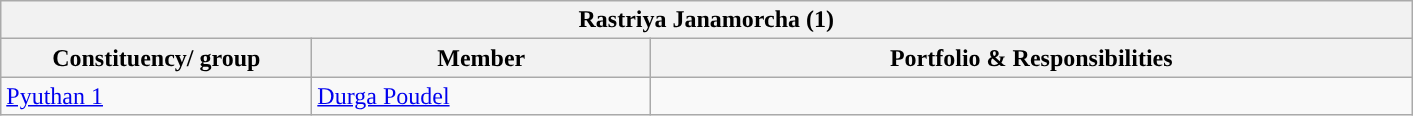<table class="wikitable">
<tr>
<th colspan="3" style="width: 700pt; background:">Rastriya Janamorcha (1)</th>
</tr>
<tr>
<th style="width:150pt;">Constituency/ group</th>
<th>Member</th>
<th style="width:375pt;">Portfolio & Responsibilities</th>
</tr>
<tr>
<td><a href='#'>Pyuthan 1</a></td>
<td><a href='#'>Durga Poudel</a></td>
<td></td>
</tr>
</table>
